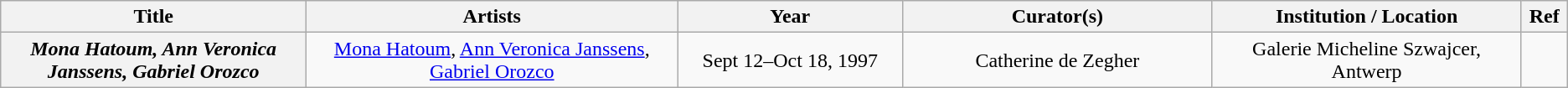<table class="wikitable mw-collapsible plainrowheaders" style="text-align:center;">
<tr>
<th scope="col" style="width:20em;">Title</th>
<th scope="col" style="width:25em;">Artists</th>
<th scope="col" style="width:15em;">Year</th>
<th scope="col" style="width:20em;">Curator(s)</th>
<th scope="col" style="width:20em;">Institution / Location</th>
<th scope="col" style="width:2em;">Ref</th>
</tr>
<tr>
<th scope="row"><em>Mona Hatoum, Ann Veronica Janssens, Gabriel Orozco</em></th>
<td><a href='#'>Mona Hatoum</a>, <a href='#'>Ann Veronica Janssens</a>, <a href='#'>Gabriel Orozco</a></td>
<td>Sept 12–Oct 18, 1997</td>
<td>Catherine de Zegher</td>
<td>Galerie Micheline Szwajcer, Antwerp</td>
<td></td>
</tr>
</table>
